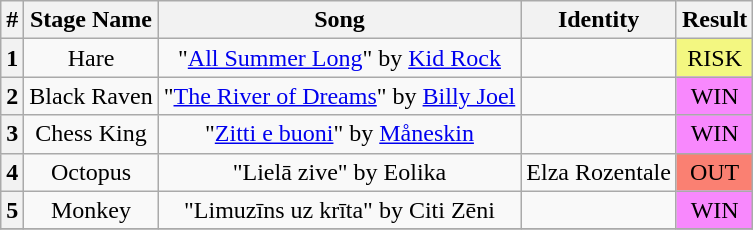<table class="wikitable plainrowheaders" style="text-align: center;">
<tr>
<th>#</th>
<th>Stage Name</th>
<th>Song</th>
<th>Identity</th>
<th>Result</th>
</tr>
<tr>
<th>1</th>
<td>Hare</td>
<td>"<a href='#'>All Summer Long</a>" by <a href='#'>Kid Rock</a></td>
<td></td>
<td bgcolor="#F3F781">RISK</td>
</tr>
<tr>
<th>2</th>
<td>Black Raven</td>
<td>"<a href='#'>The River of Dreams</a>" by <a href='#'>Billy Joel</a></td>
<td></td>
<td bgcolor="#F888FD">WIN</td>
</tr>
<tr>
<th>3</th>
<td>Chess King</td>
<td>"<a href='#'>Zitti e buoni</a>" by <a href='#'>Måneskin</a></td>
<td></td>
<td bgcolor="#F888FD">WIN</td>
</tr>
<tr>
<th>4</th>
<td>Octopus</td>
<td>"Lielā zive" by Eolika</td>
<td>Elza Rozentale</td>
<td bgcolor="salmon">OUT</td>
</tr>
<tr>
<th>5</th>
<td>Monkey</td>
<td>"Limuzīns uz krīta" by Citi Zēni</td>
<td></td>
<td bgcolor="#F888FD">WIN</td>
</tr>
<tr>
</tr>
</table>
